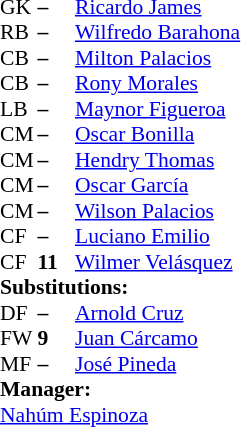<table style="font-size: 90%" cellspacing="0" cellpadding="0">
<tr>
<td colspan=4></td>
</tr>
<tr>
<th width="25"></th>
<th width="25"></th>
</tr>
<tr>
<td>GK</td>
<td><strong>–</strong></td>
<td> <a href='#'>Ricardo James</a></td>
</tr>
<tr>
<td>RB</td>
<td><strong>–</strong></td>
<td> <a href='#'>Wilfredo Barahona</a></td>
</tr>
<tr>
<td>CB</td>
<td><strong>–</strong></td>
<td> <a href='#'>Milton Palacios</a></td>
</tr>
<tr>
<td>CB</td>
<td><strong>–</strong></td>
<td> <a href='#'>Rony Morales</a></td>
<td></td>
<td></td>
</tr>
<tr>
<td>LB</td>
<td><strong>–</strong></td>
<td> <a href='#'>Maynor Figueroa</a></td>
</tr>
<tr>
<td>CM</td>
<td><strong>–</strong></td>
<td> <a href='#'>Oscar Bonilla</a></td>
</tr>
<tr>
<td>CM</td>
<td><strong>–</strong></td>
<td> <a href='#'>Hendry Thomas</a></td>
</tr>
<tr>
<td>CM</td>
<td><strong>–</strong></td>
<td> <a href='#'>Oscar García</a></td>
</tr>
<tr>
<td>CM</td>
<td><strong>–</strong></td>
<td><a href='#'>Wilson Palacios</a></td>
</tr>
<tr>
<td>CF</td>
<td><strong>–</strong></td>
<td> <a href='#'>Luciano Emilio</a></td>
<td></td>
<td></td>
</tr>
<tr>
<td>CF</td>
<td><strong>11</strong></td>
<td> <a href='#'>Wilmer Velásquez</a></td>
<td></td>
<td></td>
</tr>
<tr>
<td colspan=3><strong>Substitutions:</strong></td>
</tr>
<tr>
<td>DF</td>
<td><strong>–</strong></td>
<td> <a href='#'>Arnold Cruz</a></td>
<td></td>
<td></td>
</tr>
<tr>
<td>FW</td>
<td><strong>9</strong></td>
<td> <a href='#'>Juan Cárcamo</a></td>
<td></td>
<td></td>
</tr>
<tr>
<td>MF</td>
<td><strong>–</strong></td>
<td> <a href='#'>José Pineda</a></td>
<td></td>
<td></td>
</tr>
<tr>
<td colspan=3><strong>Manager:</strong></td>
</tr>
<tr>
<td colspan=3><a href='#'>Nahúm Espinoza</a></td>
</tr>
</table>
